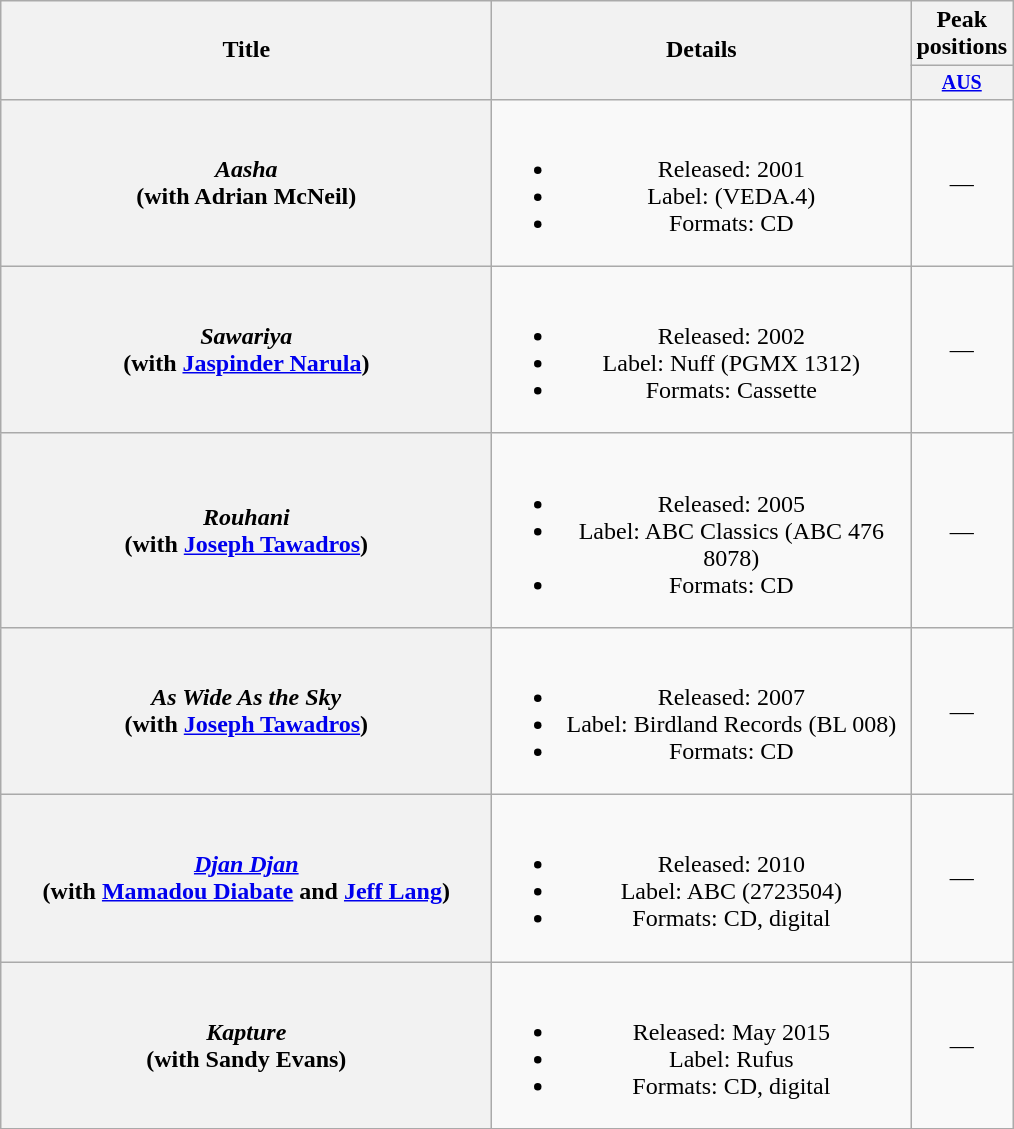<table class="wikitable plainrowheaders" style="text-align:center;">
<tr>
<th rowspan="2" style="width:20em;">Title</th>
<th rowspan="2" style="width:17em;">Details</th>
<th colspan="1">Peak positions</th>
</tr>
<tr style="font-size:smaller;">
<th width="50"><a href='#'>AUS</a><br></th>
</tr>
<tr>
<th scope="row"><em>Aasha</em> <br> (with Adrian McNeil)</th>
<td><br><ul><li>Released: 2001</li><li>Label: (VEDA.4)</li><li>Formats: CD</li></ul></td>
<td>—</td>
</tr>
<tr>
<th scope="row"><em>Sawariya</em> <br> (with <a href='#'>Jaspinder Narula</a>)</th>
<td><br><ul><li>Released: 2002</li><li>Label: Nuff (PGMX 1312)</li><li>Formats: Cassette</li></ul></td>
<td>—</td>
</tr>
<tr>
<th scope="row"><em>Rouhani</em> <br> (with <a href='#'>Joseph Tawadros</a>)</th>
<td><br><ul><li>Released: 2005</li><li>Label: ABC Classics (ABC 476 8078)</li><li>Formats: CD</li></ul></td>
<td>—</td>
</tr>
<tr>
<th scope="row"><em>As Wide As the Sky</em> <br> (with <a href='#'>Joseph Tawadros</a>)</th>
<td><br><ul><li>Released: 2007</li><li>Label: Birdland Records (BL 008)</li><li>Formats: CD</li></ul></td>
<td>—</td>
</tr>
<tr>
<th scope="row"><em><a href='#'>Djan Djan</a></em> <br> (with <a href='#'>Mamadou Diabate</a> and <a href='#'>Jeff Lang</a>)</th>
<td><br><ul><li>Released: 2010</li><li>Label: ABC (2723504)</li><li>Formats: CD, digital</li></ul></td>
<td>—</td>
</tr>
<tr>
<th scope="row"><em>Kapture</em> <br> (with Sandy Evans)</th>
<td><br><ul><li>Released: May 2015</li><li>Label: Rufus</li><li>Formats: CD, digital</li></ul></td>
<td>—</td>
</tr>
<tr>
</tr>
</table>
